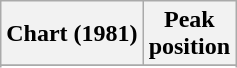<table class="wikitable sortable">
<tr>
<th align="left">Chart (1981)</th>
<th style="text-align:center;">Peak<br>position</th>
</tr>
<tr>
</tr>
<tr>
</tr>
<tr>
</tr>
<tr>
</tr>
<tr>
</tr>
</table>
